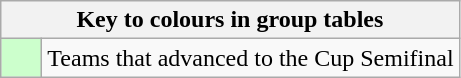<table class="wikitable" style="text-align: center;">
<tr>
<th colspan=2>Key to colours in group tables</th>
</tr>
<tr>
<td style="background:#cfc; width:20px;"></td>
<td align=left>Teams that advanced to the Cup Semifinal</td>
</tr>
</table>
